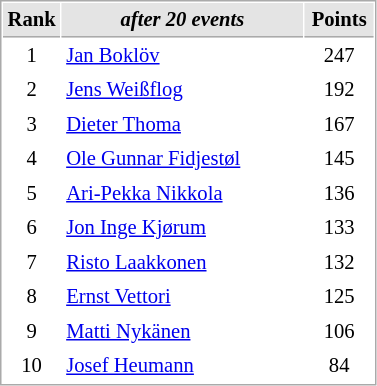<table cellspacing="1" cellpadding="3" style="border:1px solid #AAAAAA;font-size:86%">
<tr bgcolor="#E4E4E4">
<th style="border-bottom:1px solid #AAAAAA" width=10>Rank</th>
<th style="border-bottom:1px solid #aaa; width:155px;"><em>after 20 events</em></th>
<th style="border-bottom:1px solid #AAAAAA" width=40>Points</th>
</tr>
<tr>
<td align=center>1</td>
<td> <a href='#'>Jan Boklöv</a></td>
<td align=center>247</td>
</tr>
<tr>
<td align=center>2</td>
<td> <a href='#'>Jens Weißflog</a></td>
<td align=center>192</td>
</tr>
<tr>
<td align=center>3</td>
<td> <a href='#'>Dieter Thoma</a></td>
<td align=center>167</td>
</tr>
<tr>
<td align=center>4</td>
<td> <a href='#'>Ole Gunnar Fidjestøl</a></td>
<td align=center>145</td>
</tr>
<tr>
<td align=center>5</td>
<td> <a href='#'>Ari-Pekka Nikkola</a></td>
<td align=center>136</td>
</tr>
<tr>
<td align=center>6</td>
<td> <a href='#'>Jon Inge Kjørum</a></td>
<td align=center>133</td>
</tr>
<tr>
<td align=center>7</td>
<td> <a href='#'>Risto Laakkonen</a></td>
<td align=center>132</td>
</tr>
<tr>
<td align=center>8</td>
<td> <a href='#'>Ernst Vettori</a></td>
<td align=center>125</td>
</tr>
<tr>
<td align=center>9</td>
<td> <a href='#'>Matti Nykänen</a></td>
<td align=center>106</td>
</tr>
<tr>
<td align=center>10</td>
<td> <a href='#'>Josef Heumann</a></td>
<td align=center>84</td>
</tr>
</table>
